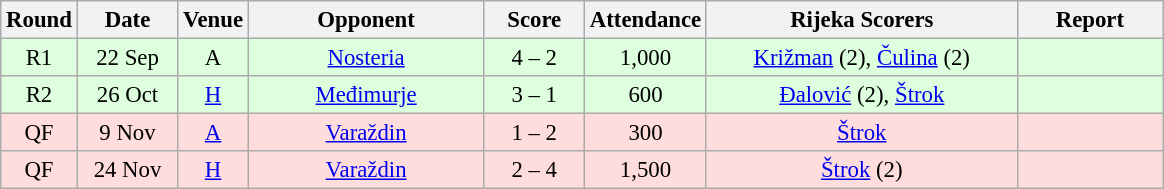<table class="wikitable sortable" style="text-align: center; font-size:95%;">
<tr>
<th width="30">Round</th>
<th width="60">Date</th>
<th width="20">Venue</th>
<th width="150">Opponent</th>
<th width="60">Score</th>
<th width="40">Attendance</th>
<th width="200">Rijeka Scorers</th>
<th width="90" class="unsortable">Report</th>
</tr>
<tr bgcolor="#ddffdd">
<td>R1</td>
<td>22 Sep</td>
<td>A</td>
<td><a href='#'>Nosteria</a></td>
<td>4 – 2</td>
<td>1,000</td>
<td><a href='#'>Križman</a> (2), <a href='#'>Čulina</a> (2)</td>
<td></td>
</tr>
<tr bgcolor="#ddffdd">
<td>R2</td>
<td>26 Oct</td>
<td><a href='#'>H</a></td>
<td><a href='#'>Međimurje</a></td>
<td>3 – 1</td>
<td>600</td>
<td><a href='#'>Đalović</a> (2), <a href='#'>Štrok</a></td>
<td></td>
</tr>
<tr bgcolor="#ffdddd">
<td>QF</td>
<td>9 Nov</td>
<td><a href='#'>A</a></td>
<td><a href='#'>Varaždin</a></td>
<td>1 – 2</td>
<td>300</td>
<td><a href='#'>Štrok</a></td>
<td></td>
</tr>
<tr bgcolor="#ffdddd">
<td>QF</td>
<td>24 Nov</td>
<td><a href='#'>H</a></td>
<td><a href='#'>Varaždin</a></td>
<td>2 – 4</td>
<td>1,500</td>
<td><a href='#'>Štrok</a> (2)</td>
<td></td>
</tr>
</table>
